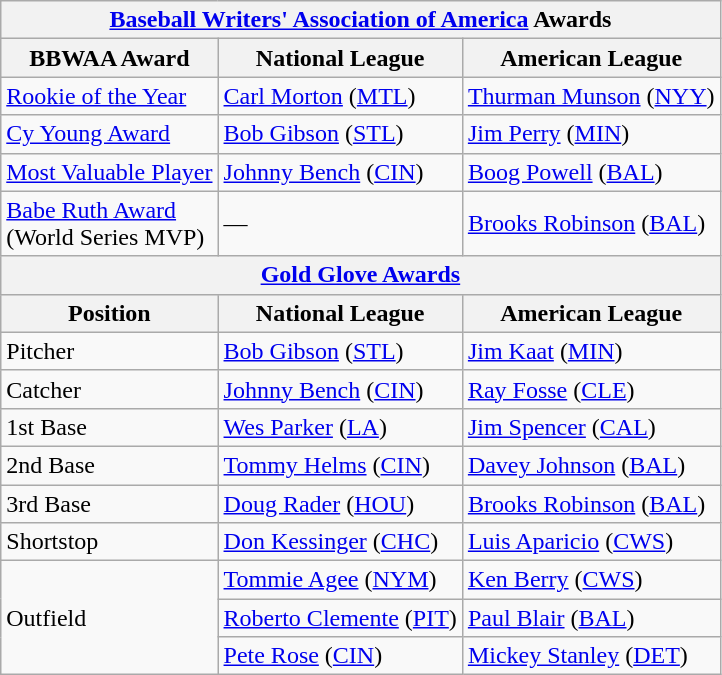<table class="wikitable">
<tr>
<th colspan="3"><a href='#'>Baseball Writers' Association of America</a> Awards</th>
</tr>
<tr>
<th>BBWAA Award</th>
<th>National League</th>
<th>American League</th>
</tr>
<tr>
<td><a href='#'>Rookie of the Year</a></td>
<td><a href='#'>Carl Morton</a> (<a href='#'>MTL</a>)</td>
<td><a href='#'>Thurman Munson</a> (<a href='#'>NYY</a>)</td>
</tr>
<tr>
<td><a href='#'>Cy Young Award</a></td>
<td><a href='#'>Bob Gibson</a> (<a href='#'>STL</a>)</td>
<td><a href='#'>Jim Perry</a> (<a href='#'>MIN</a>)</td>
</tr>
<tr>
<td><a href='#'>Most Valuable Player</a></td>
<td><a href='#'>Johnny Bench</a> (<a href='#'>CIN</a>)</td>
<td><a href='#'>Boog Powell</a> (<a href='#'>BAL</a>)</td>
</tr>
<tr>
<td><a href='#'>Babe Ruth Award</a><br>(World Series MVP)</td>
<td>—</td>
<td><a href='#'>Brooks Robinson</a> (<a href='#'>BAL</a>)</td>
</tr>
<tr>
<th colspan="3"><a href='#'>Gold Glove Awards</a></th>
</tr>
<tr>
<th>Position</th>
<th>National League</th>
<th>American League</th>
</tr>
<tr>
<td>Pitcher</td>
<td><a href='#'>Bob Gibson</a> (<a href='#'>STL</a>)</td>
<td><a href='#'>Jim Kaat</a> (<a href='#'>MIN</a>)</td>
</tr>
<tr>
<td>Catcher</td>
<td><a href='#'>Johnny Bench</a> (<a href='#'>CIN</a>)</td>
<td><a href='#'>Ray Fosse</a> (<a href='#'>CLE</a>)</td>
</tr>
<tr>
<td>1st Base</td>
<td><a href='#'>Wes Parker</a> (<a href='#'>LA</a>)</td>
<td><a href='#'>Jim Spencer</a> (<a href='#'>CAL</a>)</td>
</tr>
<tr>
<td>2nd Base</td>
<td><a href='#'>Tommy Helms</a> (<a href='#'>CIN</a>)</td>
<td><a href='#'>Davey Johnson</a> (<a href='#'>BAL</a>)</td>
</tr>
<tr>
<td>3rd Base</td>
<td><a href='#'>Doug Rader</a> (<a href='#'>HOU</a>)</td>
<td><a href='#'>Brooks Robinson</a> (<a href='#'>BAL</a>)</td>
</tr>
<tr>
<td>Shortstop</td>
<td><a href='#'>Don Kessinger</a> (<a href='#'>CHC</a>)</td>
<td><a href='#'>Luis Aparicio</a> (<a href='#'>CWS</a>)</td>
</tr>
<tr>
<td rowspan="3">Outfield</td>
<td><a href='#'>Tommie Agee</a> (<a href='#'>NYM</a>)</td>
<td><a href='#'>Ken Berry</a> (<a href='#'>CWS</a>)</td>
</tr>
<tr>
<td><a href='#'>Roberto Clemente</a> (<a href='#'>PIT</a>)</td>
<td><a href='#'>Paul Blair</a> (<a href='#'>BAL</a>)</td>
</tr>
<tr>
<td><a href='#'>Pete Rose</a> (<a href='#'>CIN</a>)</td>
<td><a href='#'>Mickey Stanley</a> (<a href='#'>DET</a>)</td>
</tr>
</table>
